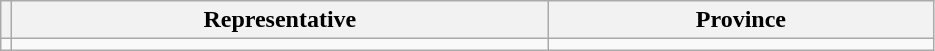<table class="sortable wikitable">
<tr>
<th></th>
<th width="350">Representative</th>
<th width="250">Province</th>
</tr>
<tr>
<td></td>
<td align=left></td>
<td></td>
</tr>
</table>
